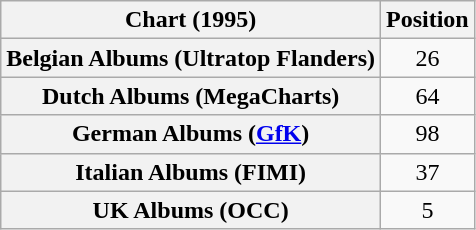<table class="wikitable sortable plainrowheaders" style="text-align:center">
<tr>
<th scope="col">Chart (1995)</th>
<th scope="col">Position</th>
</tr>
<tr>
<th scope="row">Belgian Albums (Ultratop Flanders)</th>
<td>26</td>
</tr>
<tr>
<th scope="row">Dutch Albums (MegaCharts)</th>
<td>64</td>
</tr>
<tr>
<th scope="row">German Albums (<a href='#'>GfK</a>)</th>
<td>98</td>
</tr>
<tr>
<th scope="row">Italian Albums (FIMI)</th>
<td>37</td>
</tr>
<tr>
<th scope="row">UK Albums (OCC)</th>
<td>5</td>
</tr>
</table>
